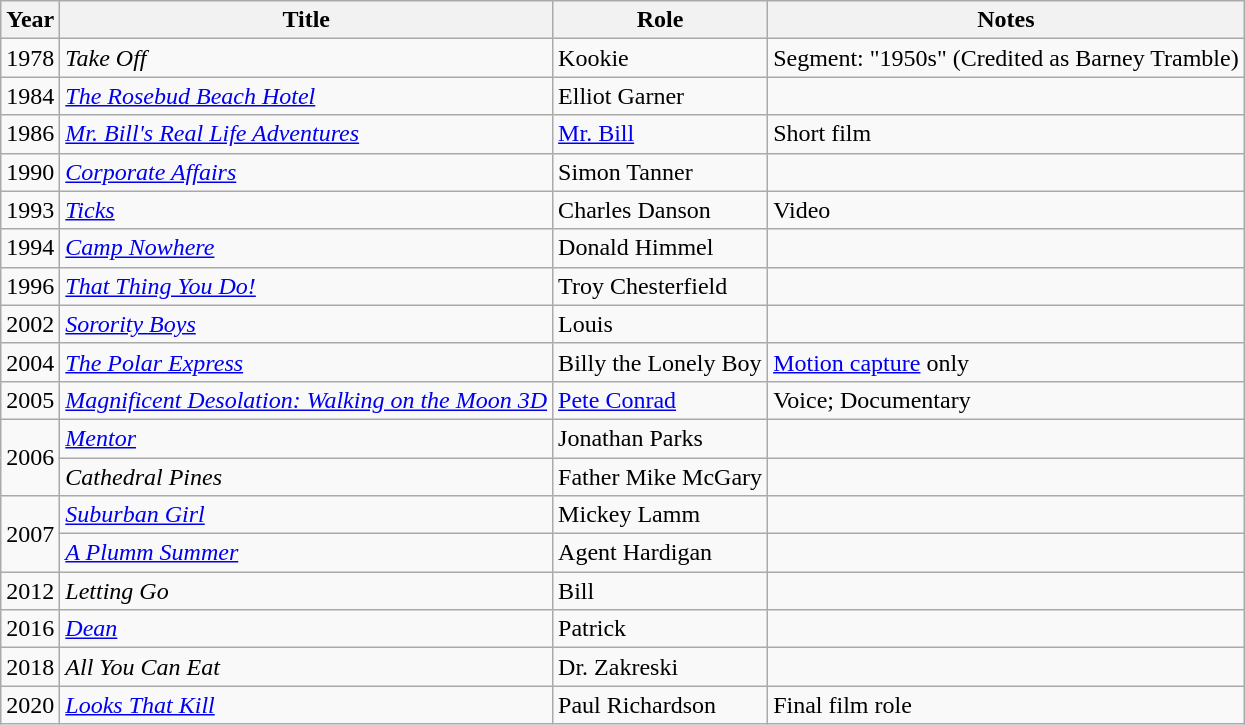<table class="wikitable">
<tr>
<th>Year</th>
<th>Title</th>
<th>Role</th>
<th class=unsortable>Notes</th>
</tr>
<tr>
<td>1978</td>
<td><em>Take Off</em></td>
<td>Kookie</td>
<td>Segment: "1950s" (Credited as Barney Tramble)</td>
</tr>
<tr>
<td>1984</td>
<td><em><a href='#'>The Rosebud Beach Hotel</a></em></td>
<td>Elliot Garner</td>
<td></td>
</tr>
<tr>
<td>1986</td>
<td><em><a href='#'>Mr. Bill's Real Life Adventures</a></em></td>
<td><a href='#'>Mr. Bill</a></td>
<td>Short film</td>
</tr>
<tr>
<td>1990</td>
<td><em><a href='#'>Corporate Affairs</a></em></td>
<td>Simon Tanner</td>
<td></td>
</tr>
<tr>
<td>1993</td>
<td><em><a href='#'>Ticks</a></em></td>
<td>Charles Danson</td>
<td>Video</td>
</tr>
<tr>
<td>1994</td>
<td><em><a href='#'>Camp Nowhere</a></em></td>
<td>Donald Himmel</td>
<td></td>
</tr>
<tr>
<td>1996</td>
<td><em><a href='#'>That Thing You Do!</a></em></td>
<td>Troy Chesterfield</td>
<td></td>
</tr>
<tr>
<td>2002</td>
<td><em><a href='#'>Sorority Boys</a></em></td>
<td>Louis</td>
<td></td>
</tr>
<tr>
<td>2004</td>
<td><em><a href='#'>The Polar Express</a></em></td>
<td>Billy the Lonely Boy</td>
<td><a href='#'>Motion capture</a> only</td>
</tr>
<tr>
<td>2005</td>
<td><em><a href='#'>Magnificent Desolation: Walking on the Moon 3D</a></em></td>
<td><a href='#'>Pete Conrad</a></td>
<td>Voice; Documentary</td>
</tr>
<tr>
<td rowspan=2>2006</td>
<td><em><a href='#'>Mentor</a></em></td>
<td>Jonathan Parks</td>
<td></td>
</tr>
<tr>
<td><em>Cathedral Pines</em></td>
<td>Father Mike McGary</td>
<td></td>
</tr>
<tr>
<td rowspan=2>2007</td>
<td><em><a href='#'>Suburban Girl</a></em></td>
<td>Mickey Lamm</td>
</tr>
<tr>
<td><em><a href='#'>A Plumm Summer</a></em></td>
<td>Agent Hardigan</td>
<td></td>
</tr>
<tr>
<td>2012</td>
<td><em>Letting Go</em></td>
<td>Bill</td>
<td></td>
</tr>
<tr>
<td>2016</td>
<td><em><a href='#'>Dean</a></em></td>
<td>Patrick</td>
<td></td>
</tr>
<tr>
<td>2018</td>
<td><em>All You Can Eat</em></td>
<td>Dr. Zakreski</td>
<td></td>
</tr>
<tr>
<td>2020</td>
<td><em><a href='#'>Looks That Kill</a></em></td>
<td>Paul Richardson</td>
<td>Final film role</td>
</tr>
</table>
